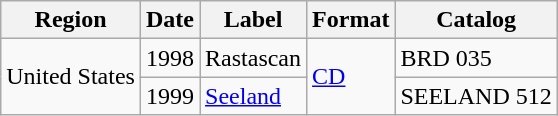<table class="wikitable">
<tr>
<th>Region</th>
<th>Date</th>
<th>Label</th>
<th>Format</th>
<th>Catalog</th>
</tr>
<tr>
<td rowspan="2">United States</td>
<td>1998</td>
<td>Rastascan</td>
<td rowspan="2"><a href='#'>CD</a></td>
<td>BRD 035</td>
</tr>
<tr>
<td>1999</td>
<td><a href='#'>Seeland</a></td>
<td>SEELAND 512</td>
</tr>
</table>
